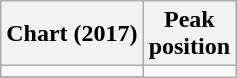<table class="wikitable sortable plainrowheaders">
<tr>
<th>Chart (2017)</th>
<th>Peak<br>position</th>
</tr>
<tr>
<td></td>
</tr>
<tr>
</tr>
</table>
